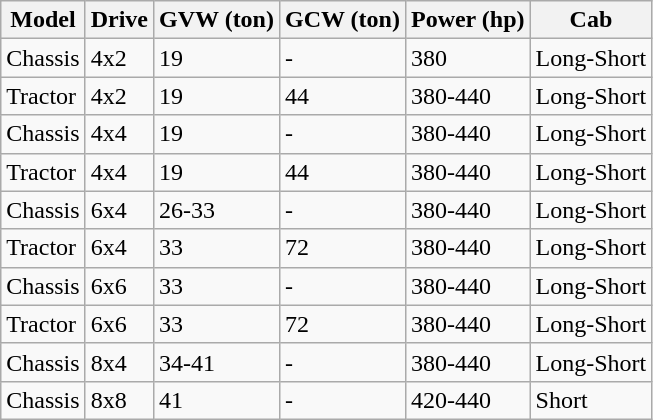<table class="wikitable">
<tr>
<th>Model</th>
<th>Drive</th>
<th>GVW (ton)</th>
<th>GCW (ton)</th>
<th>Power (hp)</th>
<th>Cab</th>
</tr>
<tr>
<td>Chassis</td>
<td>4x2</td>
<td>19</td>
<td>-</td>
<td>380</td>
<td>Long-Short</td>
</tr>
<tr>
<td>Tractor</td>
<td>4x2</td>
<td>19</td>
<td>44</td>
<td>380-440</td>
<td>Long-Short</td>
</tr>
<tr>
<td>Chassis</td>
<td>4x4</td>
<td>19</td>
<td>-</td>
<td>380-440</td>
<td>Long-Short</td>
</tr>
<tr>
<td>Tractor</td>
<td>4x4</td>
<td>19</td>
<td>44</td>
<td>380-440</td>
<td>Long-Short</td>
</tr>
<tr>
<td>Chassis</td>
<td>6x4</td>
<td>26-33</td>
<td>-</td>
<td>380-440</td>
<td>Long-Short</td>
</tr>
<tr>
<td>Tractor</td>
<td>6x4</td>
<td>33</td>
<td>72</td>
<td>380-440</td>
<td>Long-Short</td>
</tr>
<tr>
<td>Chassis</td>
<td>6x6</td>
<td>33</td>
<td>-</td>
<td>380-440</td>
<td>Long-Short</td>
</tr>
<tr>
<td>Tractor</td>
<td>6x6</td>
<td>33</td>
<td>72</td>
<td>380-440</td>
<td>Long-Short</td>
</tr>
<tr>
<td>Chassis</td>
<td>8x4</td>
<td>34-41</td>
<td>-</td>
<td>380-440</td>
<td>Long-Short</td>
</tr>
<tr>
<td>Chassis</td>
<td>8x8</td>
<td>41</td>
<td>-</td>
<td>420-440</td>
<td>Short</td>
</tr>
</table>
